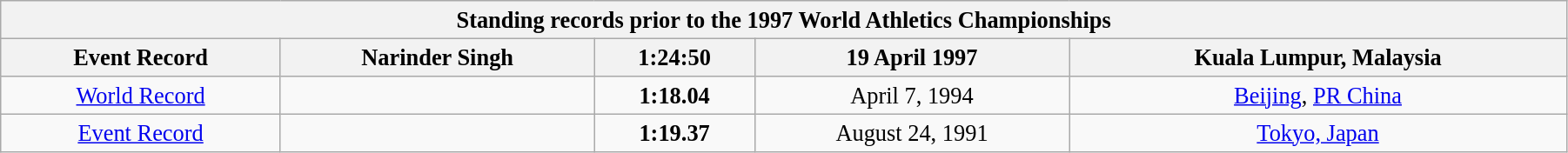<table class="wikitable" style=" text-align:center; font-size:110%;" width="95%">
<tr>
<th colspan="5">Standing records prior to the 1997 World Athletics Championships</th>
</tr>
<tr>
<th>Event Record</th>
<th>Narinder Singh</th>
<th>1:24:50</th>
<th>19 April 1997</th>
<th>Kuala Lumpur,  Malaysia</th>
</tr>
<tr>
<td><a href='#'>World Record</a></td>
<td></td>
<td><strong>1:18.04</strong></td>
<td>April 7, 1994</td>
<td> <a href='#'>Beijing</a>, <a href='#'>PR China</a></td>
</tr>
<tr>
<td><a href='#'>Event Record</a></td>
<td></td>
<td><strong>1:19.37</strong></td>
<td>August 24, 1991</td>
<td> <a href='#'>Tokyo, Japan</a></td>
</tr>
</table>
